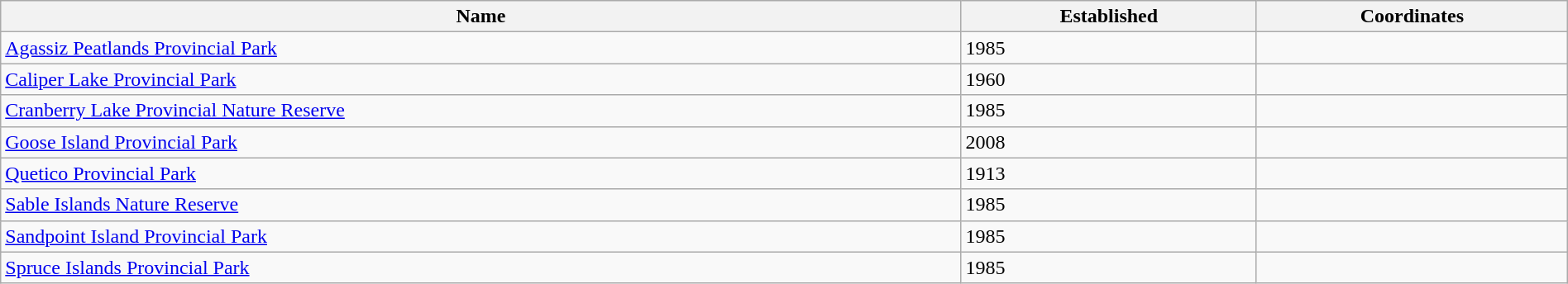<table class='wikitable sortable' style="width:100%">
<tr>
<th>Name</th>
<th>Established</th>
<th>Coordinates</th>
</tr>
<tr>
<td><a href='#'>Agassiz Peatlands Provincial Park</a></td>
<td>1985</td>
<td></td>
</tr>
<tr>
<td><a href='#'>Caliper Lake Provincial Park</a></td>
<td>1960</td>
<td></td>
</tr>
<tr>
<td><a href='#'>Cranberry Lake Provincial Nature Reserve</a></td>
<td>1985</td>
<td></td>
</tr>
<tr>
<td><a href='#'>Goose Island Provincial Park</a></td>
<td>2008</td>
<td></td>
</tr>
<tr>
<td><a href='#'>Quetico Provincial Park</a></td>
<td>1913</td>
<td></td>
</tr>
<tr>
<td><a href='#'>Sable Islands Nature Reserve</a></td>
<td>1985</td>
<td></td>
</tr>
<tr>
<td><a href='#'>Sandpoint Island Provincial Park</a></td>
<td>1985</td>
<td></td>
</tr>
<tr>
<td><a href='#'>Spruce Islands Provincial Park</a></td>
<td>1985</td>
<td></td>
</tr>
</table>
